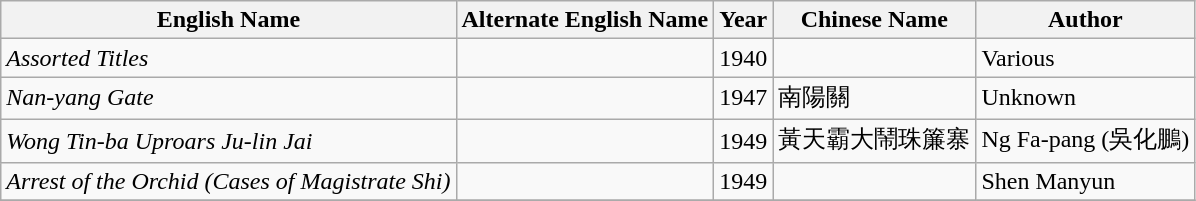<table class="wikitable">
<tr>
<th>English Name</th>
<th>Alternate English Name</th>
<th>Year</th>
<th>Chinese Name</th>
<th>Author</th>
</tr>
<tr>
<td><em>Assorted Titles</em></td>
<td></td>
<td>1940</td>
<td></td>
<td>Various</td>
</tr>
<tr>
<td><em>Nan-yang Gate</em></td>
<td></td>
<td>1947</td>
<td>南陽關</td>
<td>Unknown</td>
</tr>
<tr>
<td><em>Wong Tin-ba Uproars Ju-lin Jai</em></td>
<td></td>
<td>1949</td>
<td>黃天霸大鬧珠簾寨</td>
<td>Ng Fa-pang (吳化鵬)</td>
</tr>
<tr>
<td><em>Arrest of the Orchid (Cases of Magistrate Shi)</em></td>
<td></td>
<td>1949</td>
<td></td>
<td>Shen Manyun</td>
</tr>
<tr>
</tr>
</table>
